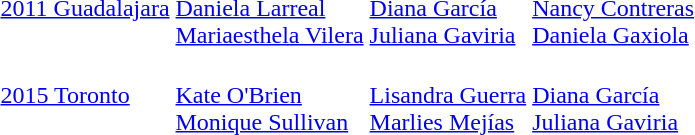<table>
<tr>
<td><a href='#'>2011 Guadalajara</a><br></td>
<td><br><a href='#'>Daniela Larreal</a><br><a href='#'>Mariaesthela Vilera</a></td>
<td><br><a href='#'>Diana García</a><br><a href='#'>Juliana Gaviria</a></td>
<td><br><a href='#'>Nancy Contreras</a><br><a href='#'>Daniela Gaxiola</a></td>
</tr>
<tr>
<td><a href='#'>2015 Toronto</a><br></td>
<td><br><a href='#'>Kate O'Brien</a><br><a href='#'>Monique Sullivan</a></td>
<td><br><a href='#'>Lisandra Guerra</a><br><a href='#'>Marlies Mejías</a></td>
<td><br><a href='#'>Diana García</a><br><a href='#'>Juliana Gaviria</a></td>
</tr>
</table>
